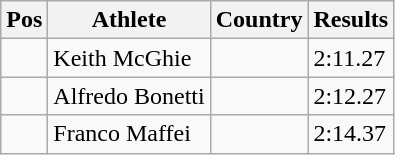<table class="wikitable">
<tr>
<th>Pos</th>
<th>Athlete</th>
<th>Country</th>
<th>Results</th>
</tr>
<tr>
<td align="center"></td>
<td>Keith McGhie</td>
<td></td>
<td>2:11.27</td>
</tr>
<tr>
<td align="center"></td>
<td>Alfredo Bonetti</td>
<td></td>
<td>2:12.27</td>
</tr>
<tr>
<td align="center"></td>
<td>Franco Maffei</td>
<td></td>
<td>2:14.37</td>
</tr>
</table>
